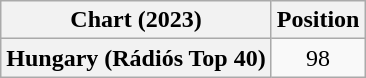<table class="wikitable plainrowheaders" style="text-align:center">
<tr>
<th scope="col">Chart (2023)</th>
<th scope="col">Position</th>
</tr>
<tr>
<th scope="row">Hungary (Rádiós Top 40)</th>
<td>98</td>
</tr>
</table>
